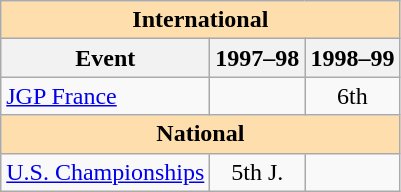<table class="wikitable" style="text-align:center">
<tr>
<th colspan="3" style="background-color: #ffdead; " align="center"><strong>International</strong></th>
</tr>
<tr>
<th>Event</th>
<th>1997–98</th>
<th>1998–99</th>
</tr>
<tr>
<td align=left><a href='#'>JGP France</a></td>
<td></td>
<td>6th</td>
</tr>
<tr>
<th colspan="3" style="background-color: #ffdead; " align="center"><strong>National</strong></th>
</tr>
<tr>
<td align=left><a href='#'>U.S. Championships</a></td>
<td>5th J.</td>
<td></td>
</tr>
</table>
